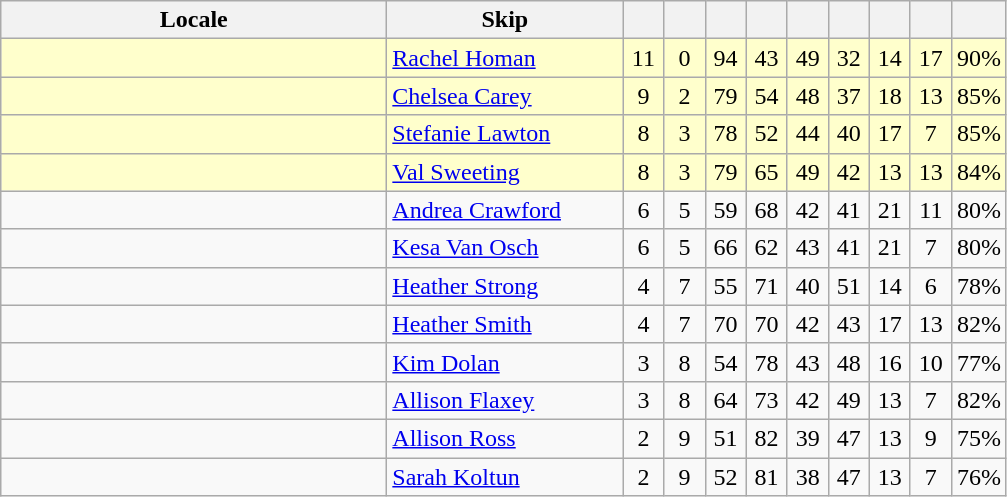<table class=wikitable style="text-align: center;">
<tr>
<th width=250>Locale</th>
<th width=150>Skip</th>
<th width=20></th>
<th width=20></th>
<th width=20></th>
<th width=20></th>
<th width=20></th>
<th width=20></th>
<th width=20></th>
<th width=20></th>
<th width=20></th>
</tr>
<tr bgcolor=#ffffcc>
<td style="text-align: left;"></td>
<td style="text-align: left;"><a href='#'>Rachel Homan</a></td>
<td>11</td>
<td>0</td>
<td>94</td>
<td>43</td>
<td>49</td>
<td>32</td>
<td>14</td>
<td>17</td>
<td>90%</td>
</tr>
<tr bgcolor=#ffffcc>
<td style="text-align: left;"></td>
<td style="text-align: left;"><a href='#'>Chelsea Carey</a></td>
<td>9</td>
<td>2</td>
<td>79</td>
<td>54</td>
<td>48</td>
<td>37</td>
<td>18</td>
<td>13</td>
<td>85%</td>
</tr>
<tr bgcolor=#ffffcc>
<td style="text-align: left;"></td>
<td style="text-align: left;"><a href='#'>Stefanie Lawton</a></td>
<td>8</td>
<td>3</td>
<td>78</td>
<td>52</td>
<td>44</td>
<td>40</td>
<td>17</td>
<td>7</td>
<td>85%</td>
</tr>
<tr bgcolor=#ffffcc>
<td style="text-align: left;"></td>
<td style="text-align: left;"><a href='#'>Val Sweeting</a></td>
<td>8</td>
<td>3</td>
<td>79</td>
<td>65</td>
<td>49</td>
<td>42</td>
<td>13</td>
<td>13</td>
<td>84%</td>
</tr>
<tr>
<td style="text-align: left;"></td>
<td style="text-align: left;"><a href='#'>Andrea Crawford</a></td>
<td>6</td>
<td>5</td>
<td>59</td>
<td>68</td>
<td>42</td>
<td>41</td>
<td>21</td>
<td>11</td>
<td>80%</td>
</tr>
<tr>
<td style="text-align: left;"></td>
<td style="text-align: left;"><a href='#'>Kesa Van Osch</a></td>
<td>6</td>
<td>5</td>
<td>66</td>
<td>62</td>
<td>43</td>
<td>41</td>
<td>21</td>
<td>7</td>
<td>80%</td>
</tr>
<tr>
<td style="text-align: left;"></td>
<td style="text-align: left;"><a href='#'>Heather Strong</a></td>
<td>4</td>
<td>7</td>
<td>55</td>
<td>71</td>
<td>40</td>
<td>51</td>
<td>14</td>
<td>6</td>
<td>78%</td>
</tr>
<tr>
<td style="text-align: left;"></td>
<td style="text-align: left;"><a href='#'>Heather Smith</a></td>
<td>4</td>
<td>7</td>
<td>70</td>
<td>70</td>
<td>42</td>
<td>43</td>
<td>17</td>
<td>13</td>
<td>82%</td>
</tr>
<tr>
<td style="text-align: left;"></td>
<td style="text-align: left;"><a href='#'>Kim Dolan</a></td>
<td>3</td>
<td>8</td>
<td>54</td>
<td>78</td>
<td>43</td>
<td>48</td>
<td>16</td>
<td>10</td>
<td>77%</td>
</tr>
<tr>
<td style="text-align: left;"></td>
<td style="text-align: left;"><a href='#'>Allison Flaxey</a></td>
<td>3</td>
<td>8</td>
<td>64</td>
<td>73</td>
<td>42</td>
<td>49</td>
<td>13</td>
<td>7</td>
<td>82%</td>
</tr>
<tr>
<td style="text-align: left;"></td>
<td style="text-align: left;"><a href='#'>Allison Ross</a></td>
<td>2</td>
<td>9</td>
<td>51</td>
<td>82</td>
<td>39</td>
<td>47</td>
<td>13</td>
<td>9</td>
<td>75%</td>
</tr>
<tr>
<td style="text-align: left;"></td>
<td style="text-align: left;"><a href='#'>Sarah Koltun</a></td>
<td>2</td>
<td>9</td>
<td>52</td>
<td>81</td>
<td>38</td>
<td>47</td>
<td>13</td>
<td>7</td>
<td>76%</td>
</tr>
</table>
